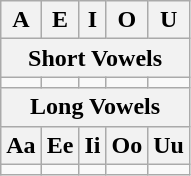<table class="wikitable" style="text-align:center;">
<tr>
<th>A</th>
<th>E</th>
<th>I</th>
<th>O</th>
<th>U</th>
</tr>
<tr>
<th colspan="5">Short Vowels</th>
</tr>
<tr dir="rtl">
<td><span></span></td>
<td><span></span></td>
<td><span></span></td>
<td><span></span></td>
<td><span></span></td>
</tr>
<tr>
<th colspan="5">Long Vowels</th>
</tr>
<tr>
<th>Aa</th>
<th>Ee</th>
<th>Ii</th>
<th>Oo</th>
<th>Uu</th>
</tr>
<tr dir="rtl">
<td><span></span></td>
<td><span></span></td>
<td><span></span></td>
<td><span></span></td>
<td><span></span></td>
</tr>
</table>
